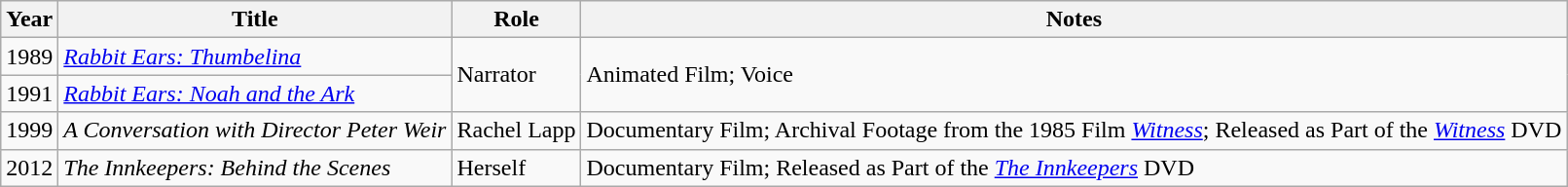<table class="wikitable sortable">
<tr>
<th>Year</th>
<th>Title</th>
<th>Role</th>
<th class="unsortable">Notes</th>
</tr>
<tr>
<td>1989</td>
<td><em><a href='#'>Rabbit Ears: Thumbelina</a></em></td>
<td rowspan="2">Narrator</td>
<td rowspan="2">Animated Film; Voice</td>
</tr>
<tr>
<td>1991</td>
<td><em><a href='#'>Rabbit Ears: Noah and the Ark</a></em></td>
</tr>
<tr>
<td>1999</td>
<td><em>A Conversation with Director Peter Weir</em></td>
<td>Rachel Lapp</td>
<td>Documentary Film; Archival Footage from the 1985 Film <em><a href='#'>Witness</a></em>; Released as Part of the <em><a href='#'>Witness</a></em> DVD</td>
</tr>
<tr>
<td>2012</td>
<td><em>The Innkeepers: Behind the Scenes</em></td>
<td>Herself</td>
<td>Documentary Film; Released as Part of the <em><a href='#'>The Innkeepers</a></em> DVD</td>
</tr>
</table>
